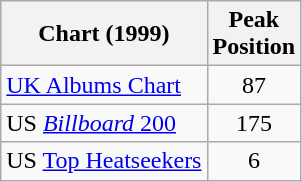<table class="wikitable">
<tr>
<th scope="col" style="text-align:center;">Chart (1999)</th>
<th scope="col" style="text-align:center;">Peak<br>Position</th>
</tr>
<tr>
<td scope="row" align="left"><a href='#'>UK Albums Chart</a></td>
<td style="text-align:center;">87</td>
</tr>
<tr>
<td scope="row" align="left">US <a href='#'><em>Billboard</em> 200</a></td>
<td style="text-align:center;">175</td>
</tr>
<tr>
<td scope="row" align="left">US <a href='#'>Top Heatseekers</a></td>
<td style="text-align:center;">6</td>
</tr>
</table>
